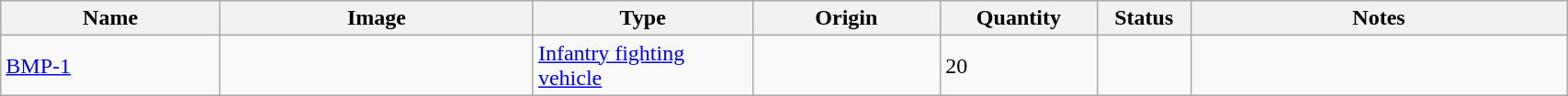<table class="wikitable" style="width:90%;">
<tr>
<th width=14%>Name</th>
<th width=20%>Image</th>
<th width=14%>Type</th>
<th width=12%>Origin</th>
<th width=10%>Quantity</th>
<th width=06%>Status</th>
<th width=24%>Notes</th>
</tr>
<tr>
<td><a href='#'>BMP-1</a></td>
<td></td>
<td><a href='#'>Infantry fighting vehicle</a></td>
<td></td>
<td>20</td>
<td></td>
<td></td>
</tr>
</table>
